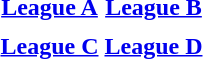<table>
<tr style="vertical-align:top">
<th align="center"><a href='#'>League A</a></th>
<th align="center"><a href='#'>League B</a></th>
</tr>
<tr style="vertical-align:top">
<td align="left"></td>
<td align="left"></td>
</tr>
<tr style="vertical-align:top">
<th align="center"><a href='#'>League C</a></th>
<th align="center"><a href='#'>League D</a></th>
</tr>
<tr style="vertical-align:top">
<td align="left"></td>
<td align="left"></td>
</tr>
</table>
